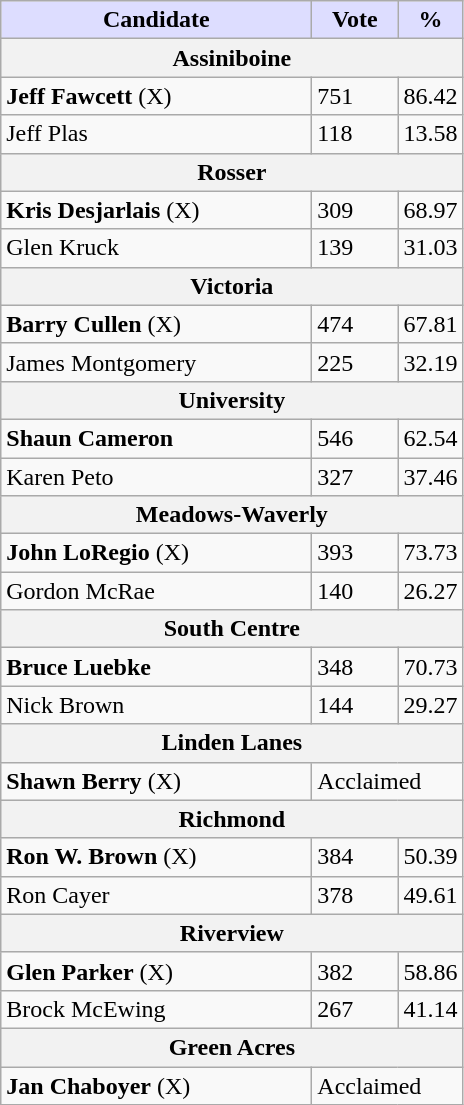<table class="wikitable">
<tr>
<th style="background:#ddf; width:200px;">Candidate</th>
<th style="background:#ddf; width:50px;">Vote</th>
<th style="background:#ddf; width:30px;">%</th>
</tr>
<tr>
<th colspan="3">Assiniboine</th>
</tr>
<tr>
<td><strong>Jeff Fawcett</strong> (X)</td>
<td>751</td>
<td>86.42</td>
</tr>
<tr>
<td>Jeff Plas</td>
<td>118</td>
<td>13.58</td>
</tr>
<tr>
<th colspan="3">Rosser</th>
</tr>
<tr>
<td><strong>Kris Desjarlais</strong> (X)</td>
<td>309</td>
<td>68.97</td>
</tr>
<tr>
<td>Glen Kruck</td>
<td>139</td>
<td>31.03</td>
</tr>
<tr>
<th colspan="3">Victoria</th>
</tr>
<tr>
<td><strong>Barry Cullen</strong> (X)</td>
<td>474</td>
<td>67.81</td>
</tr>
<tr>
<td>James Montgomery</td>
<td>225</td>
<td>32.19</td>
</tr>
<tr>
<th colspan="3">University</th>
</tr>
<tr>
<td><strong>Shaun Cameron</strong></td>
<td>546</td>
<td>62.54</td>
</tr>
<tr>
<td>Karen Peto</td>
<td>327</td>
<td>37.46</td>
</tr>
<tr>
<th colspan="3">Meadows-Waverly</th>
</tr>
<tr>
<td><strong>John LoRegio</strong> (X)</td>
<td>393</td>
<td>73.73</td>
</tr>
<tr>
<td>Gordon McRae</td>
<td>140</td>
<td>26.27</td>
</tr>
<tr>
<th colspan="3">South Centre</th>
</tr>
<tr>
<td><strong>Bruce Luebke</strong></td>
<td>348</td>
<td>70.73</td>
</tr>
<tr>
<td>Nick Brown</td>
<td>144</td>
<td>29.27</td>
</tr>
<tr>
<th colspan="3">Linden Lanes</th>
</tr>
<tr>
<td><strong>Shawn Berry</strong> (X)</td>
<td colspan="2">Acclaimed</td>
</tr>
<tr>
<th colspan="3">Richmond</th>
</tr>
<tr>
<td><strong>Ron W. Brown</strong> (X)</td>
<td>384</td>
<td>50.39</td>
</tr>
<tr>
<td>Ron Cayer</td>
<td>378</td>
<td>49.61</td>
</tr>
<tr>
<th colspan="3">Riverview</th>
</tr>
<tr>
<td><strong>Glen Parker</strong> (X)</td>
<td>382</td>
<td>58.86</td>
</tr>
<tr>
<td>Brock McEwing</td>
<td>267</td>
<td>41.14</td>
</tr>
<tr>
<th colspan="3">Green Acres</th>
</tr>
<tr>
<td><strong>Jan Chaboyer</strong> (X)</td>
<td colspan="2">Acclaimed</td>
</tr>
</table>
